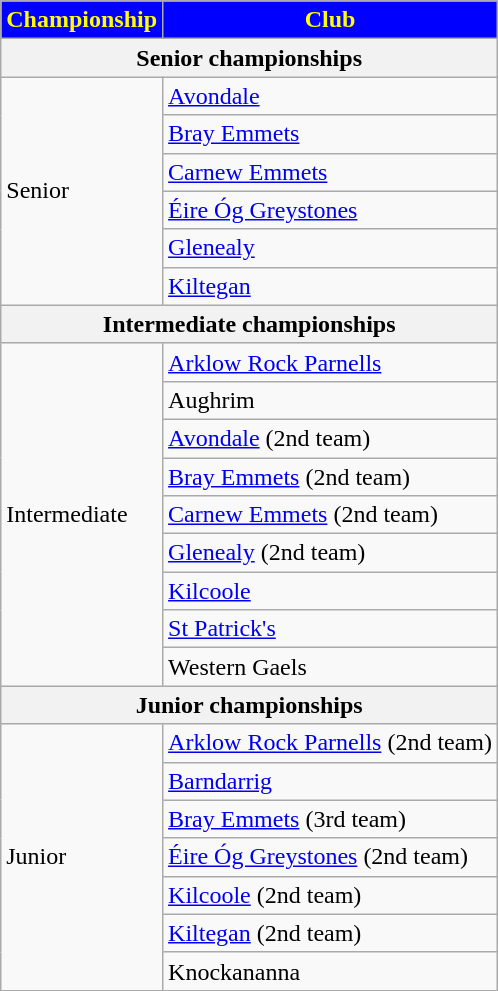<table class="wikitable sortable">
<tr>
<th style="background:blue;color:yellow;">Championship</th>
<th style="background:blue;color:yellow;">Club</th>
</tr>
<tr>
<th colspan="2">Senior championships</th>
</tr>
<tr>
<td rowspan="6">Senior</td>
<td><a href='#'>Avondale</a></td>
</tr>
<tr>
<td><a href='#'>Bray Emmets</a></td>
</tr>
<tr>
<td><a href='#'>Carnew Emmets</a></td>
</tr>
<tr>
<td><a href='#'>Éire Óg Greystones</a></td>
</tr>
<tr>
<td><a href='#'>Glenealy</a></td>
</tr>
<tr>
<td><a href='#'>Kiltegan</a></td>
</tr>
<tr>
<th colspan="2">Intermediate championships</th>
</tr>
<tr>
<td rowspan="9">Intermediate</td>
<td><a href='#'>Arklow Rock Parnells</a></td>
</tr>
<tr>
<td>Aughrim</td>
</tr>
<tr>
<td><a href='#'>Avondale</a> (2nd team)</td>
</tr>
<tr>
<td><a href='#'>Bray Emmets</a> (2nd team)</td>
</tr>
<tr>
<td><a href='#'>Carnew Emmets</a> (2nd team)</td>
</tr>
<tr>
<td><a href='#'>Glenealy</a> (2nd team)</td>
</tr>
<tr>
<td><a href='#'>Kilcoole</a></td>
</tr>
<tr>
<td><a href='#'>St Patrick's</a></td>
</tr>
<tr>
<td>Western Gaels</td>
</tr>
<tr>
<th colspan="2">Junior championships</th>
</tr>
<tr>
<td rowspan="7">Junior</td>
<td><a href='#'>Arklow Rock Parnells</a> (2nd team)</td>
</tr>
<tr>
<td><a href='#'>Barndarrig</a></td>
</tr>
<tr>
<td><a href='#'>Bray Emmets</a> (3rd team)</td>
</tr>
<tr>
<td><a href='#'>Éire Óg Greystones</a> (2nd team)</td>
</tr>
<tr>
<td><a href='#'>Kilcoole</a> (2nd team)</td>
</tr>
<tr>
<td><a href='#'>Kiltegan</a> (2nd team)</td>
</tr>
<tr>
<td>Knockananna</td>
</tr>
</table>
